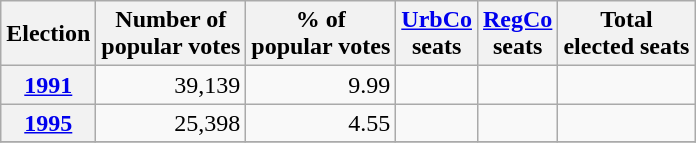<table class="wikitable" style="text-align: right;">
<tr align=center>
<th>Election</th>
<th>Number of<br>popular votes</th>
<th>% of<br>popular votes</th>
<th><a href='#'>UrbCo</a><br>seats</th>
<th><a href='#'>RegCo</a><br>seats</th>
<th>Total<br>elected seats</th>
</tr>
<tr>
<th><a href='#'>1991</a></th>
<td>39,139</td>
<td>9.99</td>
<td></td>
<td></td>
<td></td>
</tr>
<tr>
<th><a href='#'>1995</a></th>
<td>25,398</td>
<td>4.55</td>
<td></td>
<td></td>
<td></td>
</tr>
<tr>
</tr>
</table>
